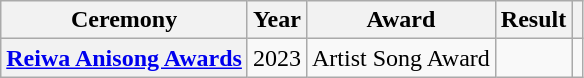<table class="wikitable plainrowheaders">
<tr>
<th scope="col">Ceremony</th>
<th scope="col">Year</th>
<th scope="col">Award</th>
<th scope="col">Result</th>
<th scope="col" class="unsortable"></th>
</tr>
<tr>
<th scope="row" style="text-align:center"><a href='#'>Reiwa Anisong Awards</a></th>
<td>2023</td>
<td>Artist Song Award</td>
<td></td>
<td style="text-align:center;"></td>
</tr>
</table>
